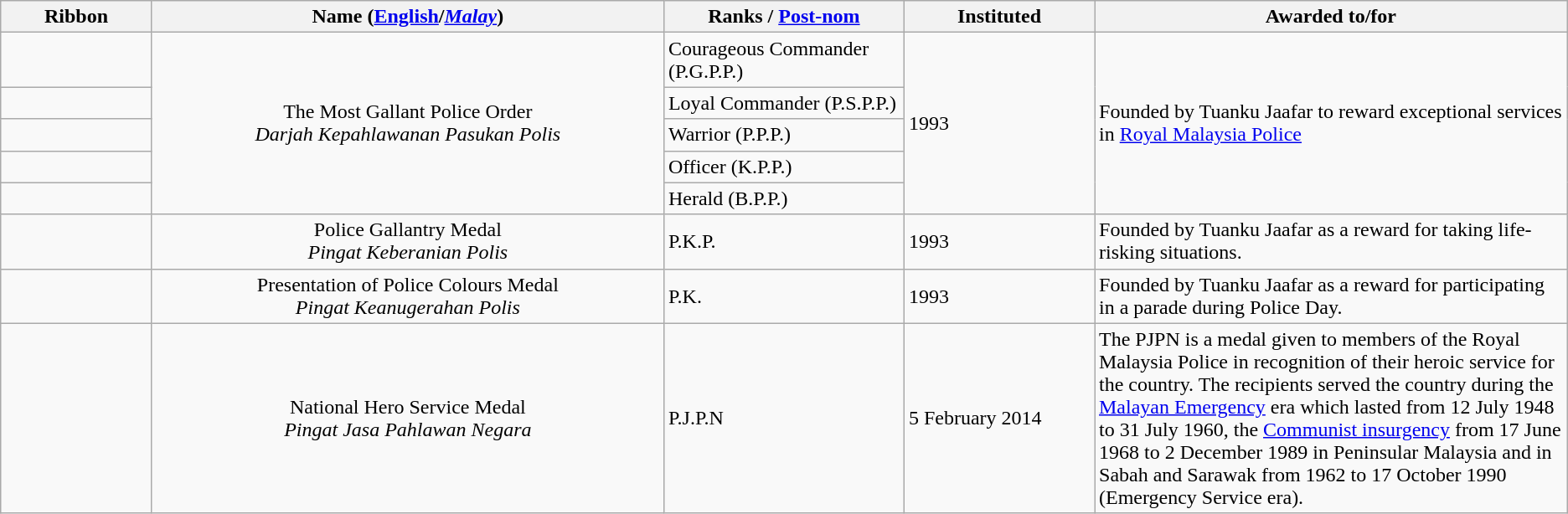<table class="wikitable">
<tr>
<th style="width:113px;">Ribbon</th>
<th style="width:25em;">Name (<a href='#'>English</a>/<a href='#'><em>Malay</em></a>)</th>
<th style="width:11.5em;">Ranks / <a href='#'>Post-nom</a></th>
<th style="width:9em;">Instituted</th>
<th>Awarded to/for</th>
</tr>
<tr>
<td align=center></td>
<td rowspan=5 align=center>The Most Gallant Police Order<br><em>Darjah Kepahlawanan Pasukan Polis</em></td>
<td>Courageous Commander (P.G.P.P.)<br></td>
<td rowspan=5>1993</td>
<td rowspan=5>Founded by Tuanku Jaafar to reward exceptional services in <a href='#'>Royal Malaysia Police</a></td>
</tr>
<tr>
<td align=center></td>
<td>Loyal Commander (P.S.P.P.)<br></td>
</tr>
<tr>
<td align=center></td>
<td>Warrior (P.P.P.)<br></td>
</tr>
<tr>
<td align=center></td>
<td>Officer (K.P.P.)<br></td>
</tr>
<tr>
<td align="center"></td>
<td>Herald (B.P.P.)<br></td>
</tr>
<tr>
<td align=center></td>
<td align=center>Police Gallantry Medal<br><em>Pingat Keberanian Polis</em></td>
<td>P.K.P.</td>
<td>1993</td>
<td>Founded by Tuanku Jaafar as a reward for taking life-risking situations.</td>
</tr>
<tr>
<td align=center></td>
<td align=center>Presentation of Police Colours Medal<br><em>Pingat Keanugerahan Polis</em></td>
<td>P.K.</td>
<td>1993</td>
<td>Founded by Tuanku Jaafar as a reward for participating in a parade during Police Day.</td>
</tr>
<tr>
<td align=center></td>
<td align=center>National Hero Service Medal<br><em>Pingat Jasa Pahlawan Negara</em></td>
<td>P.J.P.N</td>
<td>5 February 2014</td>
<td>The PJPN is a medal given to members of the Royal Malaysia Police in recognition of their heroic service for the country. The recipients served the country during the <a href='#'>Malayan Emergency</a> era which lasted from 12 July 1948 to 31 July 1960, the <a href='#'>Communist insurgency</a> from 17 June 1968 to 2 December 1989 in Peninsular Malaysia and in Sabah and Sarawak from 1962 to 17 October 1990 (Emergency Service era).</td>
</tr>
</table>
